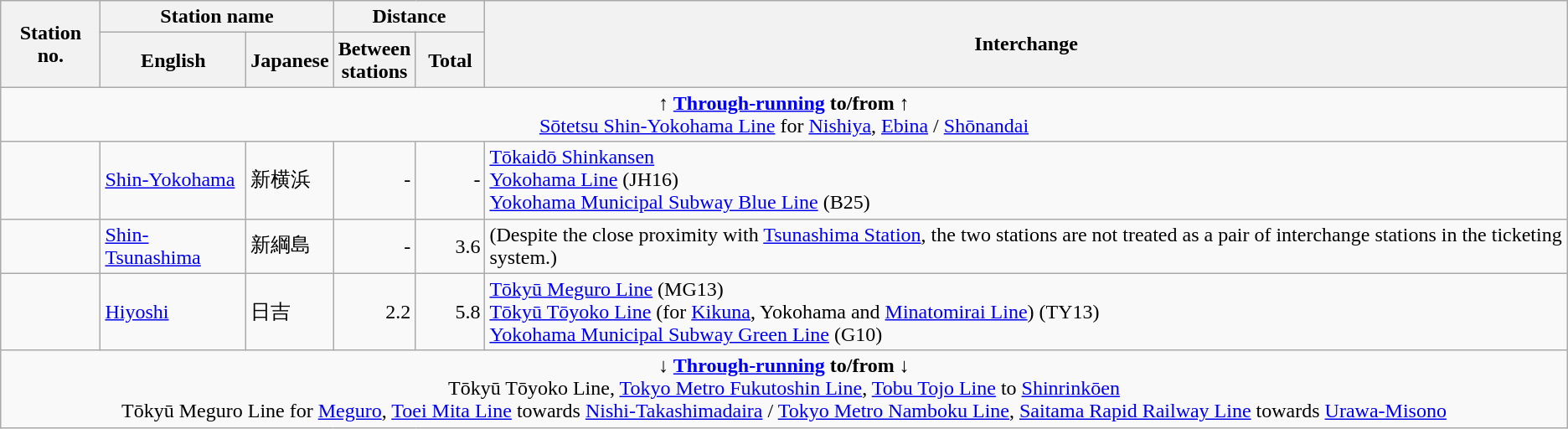<table class="wikitable" rules="all">
<tr>
<th rowspan="2">Station no.</th>
<th colspan="2">Station name</th>
<th colspan="2">Distance</th>
<th rowspan="2">Interchange</th>
</tr>
<tr>
<th>English</th>
<th>Japanese</th>
<th style="width:3em;">Between stations</th>
<th style="width:3em;">Total</th>
</tr>
<tr>
<td colspan="7" align="center"><strong>↑ <a href='#'>Through-running</a> to/from ↑</strong><br> <a href='#'>Sōtetsu Shin-Yokohama Line</a> for <a href='#'>Nishiya</a>, <a href='#'>Ebina</a> / <a href='#'>Shōnandai</a></td>
</tr>
<tr>
<td></td>
<td><a href='#'>Shin-Yokohama</a></td>
<td>新横浜</td>
<td style="text-align:right;">-</td>
<td style="text-align:right;">-</td>
<td> <a href='#'>Tōkaidō Shinkansen</a><br> <a href='#'>Yokohama Line</a> (JH16)<br> <a href='#'>Yokohama Municipal Subway Blue Line</a> (B25)</td>
</tr>
<tr>
<td></td>
<td><a href='#'>Shin-Tsunashima</a></td>
<td>新綱島</td>
<td style="text-align:right;">-</td>
<td style="text-align:right;">3.6</td>
<td>(Despite the close proximity with <a href='#'>Tsunashima Station</a>, the two stations are not treated as a pair of interchange stations in the ticketing system.)</td>
</tr>
<tr>
<td></td>
<td><a href='#'>Hiyoshi</a></td>
<td>日吉</td>
<td style="text-align:right;">2.2</td>
<td style="text-align:right;">5.8</td>
<td> <a href='#'>Tōkyū Meguro Line</a> (MG13)<br>  <a href='#'>Tōkyū Tōyoko Line</a> (for <a href='#'>Kikuna</a>, Yokohama and <a href='#'>Minatomirai Line</a>) (TY13)<br> <a href='#'>Yokohama Municipal Subway Green Line</a> (G10)</td>
</tr>
<tr>
<td colspan="7" align="center"><strong>↓ <a href='#'>Through-running</a> to/from ↓</strong><br> Tōkyū Tōyoko Line, <a href='#'>Tokyo Metro Fukutoshin Line</a>,  <a href='#'>Tobu Tojo Line</a> to <a href='#'>Shinrinkōen</a><br> Tōkyū Meguro Line for <a href='#'>Meguro</a>,  <a href='#'>Toei Mita Line</a> towards <a href='#'>Nishi-Takashimadaira</a> / <a href='#'>Tokyo Metro Namboku Line</a>, <a href='#'>Saitama Rapid Railway Line</a> towards <a href='#'>Urawa-Misono</a></td>
</tr>
</table>
